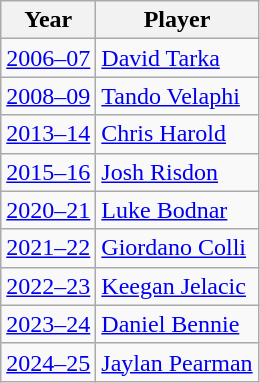<table class="wikitable">
<tr>
<th>Year</th>
<th>Player</th>
</tr>
<tr>
<td><a href='#'>2006–07</a></td>
<td> <a href='#'>David Tarka</a></td>
</tr>
<tr>
<td><a href='#'>2008–09</a></td>
<td> <a href='#'>Tando Velaphi</a></td>
</tr>
<tr>
<td><a href='#'>2013–14</a></td>
<td> <a href='#'>Chris Harold</a></td>
</tr>
<tr>
<td><a href='#'>2015–16</a></td>
<td> <a href='#'>Josh Risdon</a></td>
</tr>
<tr>
<td><a href='#'>2020–21</a></td>
<td> <a href='#'>Luke Bodnar</a></td>
</tr>
<tr>
<td><a href='#'>2021–22</a></td>
<td> <a href='#'>Giordano Colli</a></td>
</tr>
<tr>
<td><a href='#'>2022–23</a></td>
<td> <a href='#'>Keegan Jelacic</a></td>
</tr>
<tr>
<td><a href='#'>2023–24</a></td>
<td> <a href='#'>Daniel Bennie</a></td>
</tr>
<tr>
<td><a href='#'>2024–25</a></td>
<td> <a href='#'>Jaylan Pearman</a></td>
</tr>
</table>
